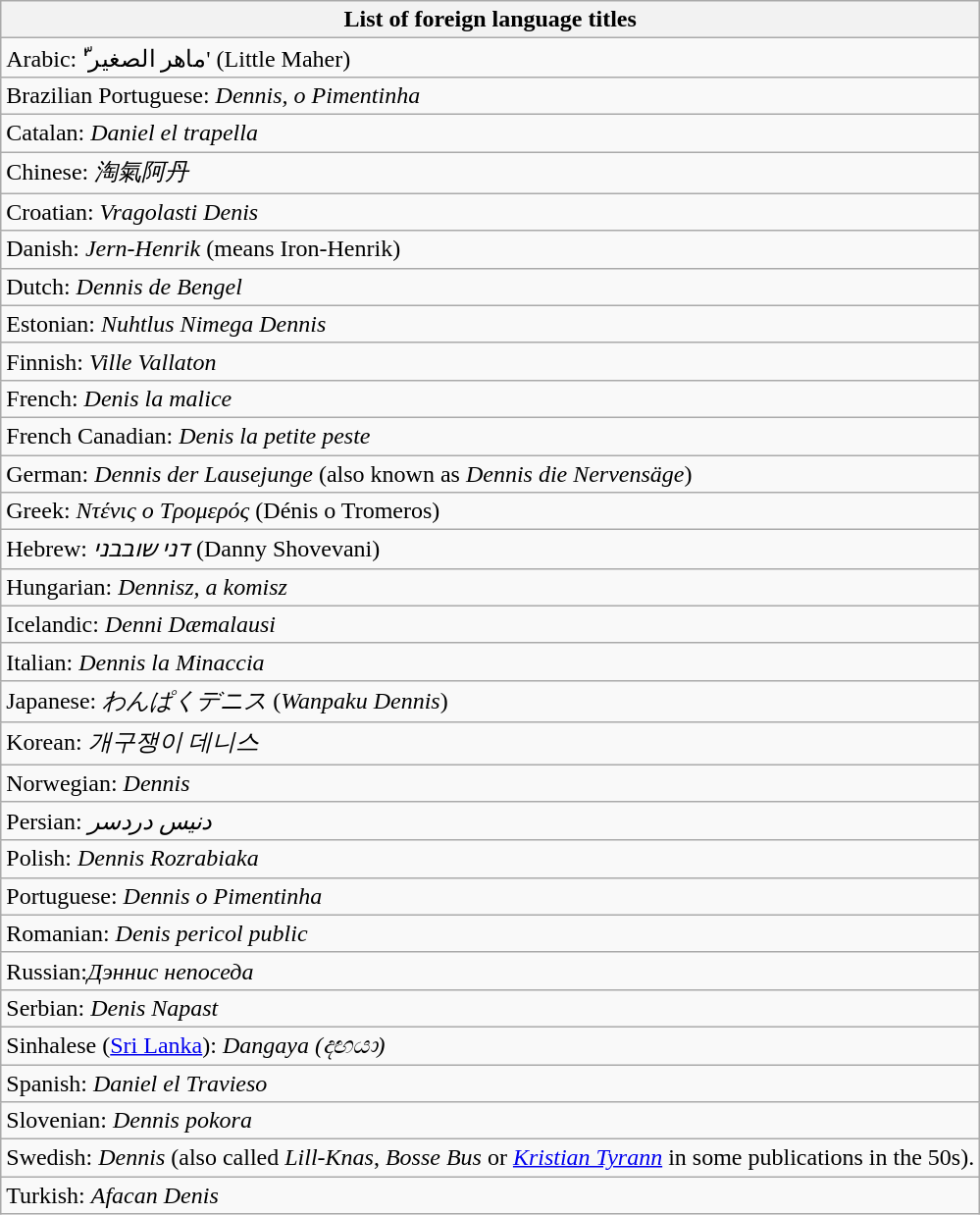<table class="wikitable collapsible collapsed">
<tr>
<th>List of foreign language titles</th>
</tr>
<tr>
<td>Arabic: 'ّماهر الصغير' (Little Maher)</td>
</tr>
<tr>
<td>Brazilian Portuguese: <em>Dennis, o Pimentinha</em></td>
</tr>
<tr>
<td>Catalan: <em>Daniel el trapella</em></td>
</tr>
<tr>
<td>Chinese: <em>淘氣阿丹</em></td>
</tr>
<tr>
<td>Croatian: <em>Vragolasti Denis</em></td>
</tr>
<tr>
<td>Danish: <em>Jern-Henrik</em> (means Iron-Henrik)</td>
</tr>
<tr>
<td>Dutch: <em>Dennis de Bengel</em></td>
</tr>
<tr>
<td>Estonian: <em>Nuhtlus Nimega Dennis</em></td>
</tr>
<tr>
<td>Finnish: <em>Ville Vallaton</em></td>
</tr>
<tr>
<td>French: <em>Denis la malice</em></td>
</tr>
<tr>
<td>French Canadian: <em>Denis la petite peste</em></td>
</tr>
<tr>
<td>German: <em>Dennis der Lausejunge</em> (also known as <em>Dennis die Nervensäge</em>)</td>
</tr>
<tr>
<td>Greek: <em>Ντένις ο Τρομερός</em> (Dénis o Tromeros)</td>
</tr>
<tr>
<td>Hebrew: <em>דני שובבני</em> (Danny Shovevani)</td>
</tr>
<tr>
<td>Hungarian: <em>Dennisz, a komisz</em></td>
</tr>
<tr>
<td>Icelandic: <em>Denni Dæmalausi</em></td>
</tr>
<tr>
<td>Italian: <em>Dennis la Minaccia</em></td>
</tr>
<tr>
<td>Japanese: <em>わんぱくデニス</em> (<em>Wanpaku Dennis</em>)</td>
</tr>
<tr>
<td>Korean: <em>개구쟁이 데니스</em></td>
</tr>
<tr>
<td>Norwegian: <em>Dennis</em></td>
</tr>
<tr>
<td>Persian: <em>دنیس دردسر</em></td>
</tr>
<tr>
<td>Polish: <em>Dennis Rozrabiaka</em></td>
</tr>
<tr>
<td>Portuguese: <em>Dennis o Pimentinha</em></td>
</tr>
<tr>
<td>Romanian: <em>Denis pericol public</em></td>
</tr>
<tr>
<td>Russian:<em>Дэннис непоседа</em></td>
</tr>
<tr>
<td>Serbian: <em>Denis Napast</em></td>
</tr>
<tr>
<td>Sinhalese (<a href='#'>Sri Lanka</a>): <em>Dangaya (දඟයා)</em></td>
</tr>
<tr>
<td>Spanish: <em>Daniel el Travieso</em></td>
</tr>
<tr>
<td>Slovenian: <em>Dennis pokora</em></td>
</tr>
<tr>
<td>Swedish: <em>Dennis</em> (also called <em>Lill-Knas</em>, <em>Bosse Bus</em> or <em><a href='#'>Kristian Tyrann</a></em> in some publications in the 50s).</td>
</tr>
<tr>
<td>Turkish: <em>Afacan Denis</em></td>
</tr>
</table>
